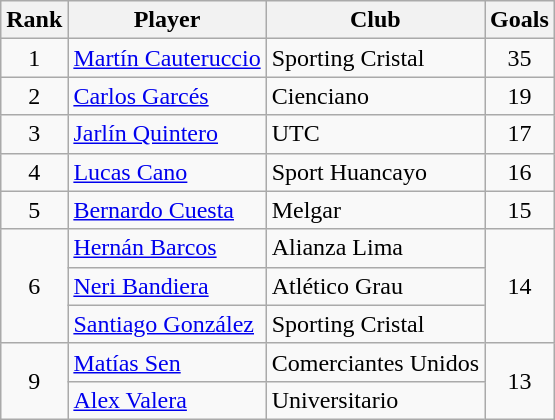<table class="wikitable" border="1">
<tr>
<th>Rank</th>
<th>Player</th>
<th>Club</th>
<th>Goals</th>
</tr>
<tr>
<td align=center>1</td>
<td> <a href='#'>Martín Cauteruccio</a></td>
<td>Sporting Cristal</td>
<td align=center>35</td>
</tr>
<tr>
<td align=center>2</td>
<td> <a href='#'>Carlos Garcés</a></td>
<td>Cienciano</td>
<td align=center>19</td>
</tr>
<tr>
<td align=center>3</td>
<td> <a href='#'>Jarlín Quintero</a></td>
<td>UTC</td>
<td align=center>17</td>
</tr>
<tr>
<td align=center>4</td>
<td> <a href='#'>Lucas Cano</a></td>
<td>Sport Huancayo</td>
<td align=center>16</td>
</tr>
<tr>
<td align=center>5</td>
<td> <a href='#'>Bernardo Cuesta</a></td>
<td>Melgar</td>
<td align=center>15</td>
</tr>
<tr>
<td rowspan=3 align=center>6</td>
<td> <a href='#'>Hernán Barcos</a></td>
<td>Alianza Lima</td>
<td rowspan=3 align=center>14</td>
</tr>
<tr>
<td> <a href='#'>Neri Bandiera</a></td>
<td>Atlético Grau</td>
</tr>
<tr>
<td> <a href='#'>Santiago González</a></td>
<td>Sporting Cristal</td>
</tr>
<tr>
<td rowspan=2 align=center>9</td>
<td> <a href='#'>Matías Sen</a></td>
<td>Comerciantes Unidos</td>
<td rowspan=2 align=center>13</td>
</tr>
<tr>
<td> <a href='#'>Alex Valera</a></td>
<td>Universitario</td>
</tr>
</table>
